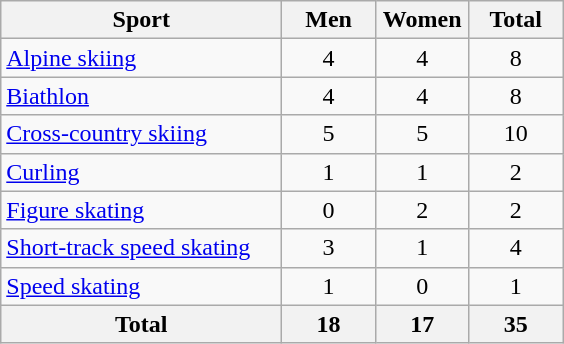<table class="wikitable sortable" style="text-align:center;">
<tr>
<th width=180>Sport</th>
<th width=55>Men</th>
<th width=55>Women</th>
<th width=55>Total</th>
</tr>
<tr>
<td align=left><a href='#'>Alpine skiing</a></td>
<td>4</td>
<td>4</td>
<td>8</td>
</tr>
<tr>
<td align=left><a href='#'>Biathlon</a></td>
<td>4</td>
<td>4</td>
<td>8</td>
</tr>
<tr>
<td align=left><a href='#'>Cross-country skiing</a></td>
<td>5</td>
<td>5</td>
<td>10</td>
</tr>
<tr>
<td align=left><a href='#'>Curling</a></td>
<td>1</td>
<td>1</td>
<td>2</td>
</tr>
<tr>
<td align=left><a href='#'>Figure skating</a></td>
<td>0</td>
<td>2</td>
<td>2</td>
</tr>
<tr>
<td align=left><a href='#'>Short-track speed skating</a></td>
<td>3</td>
<td>1</td>
<td>4</td>
</tr>
<tr>
<td align=left><a href='#'>Speed skating</a></td>
<td>1</td>
<td>0</td>
<td>1</td>
</tr>
<tr>
<th>Total</th>
<th>18</th>
<th>17</th>
<th>35</th>
</tr>
</table>
